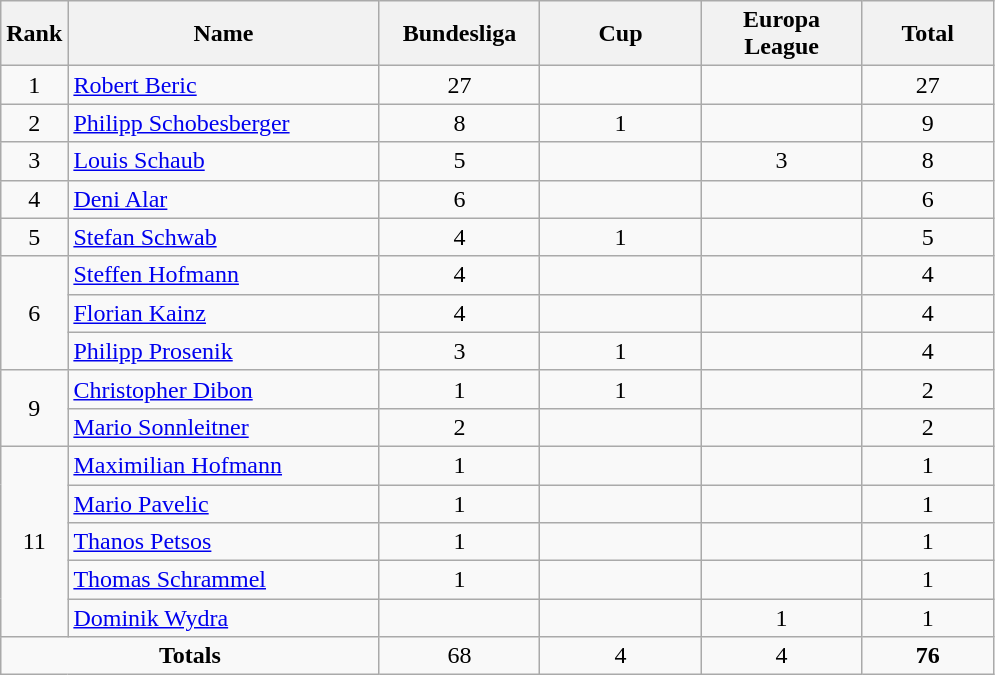<table class="wikitable" style="text-align: center;">
<tr>
<th>Rank</th>
<th width=200>Name</th>
<th width=100>Bundesliga</th>
<th width=100>Cup</th>
<th width=100>Europa League</th>
<th width=80><strong>Total</strong></th>
</tr>
<tr>
<td>1</td>
<td align="left"> <a href='#'>Robert Beric</a></td>
<td>27</td>
<td></td>
<td></td>
<td>27</td>
</tr>
<tr>
<td>2</td>
<td align="left"> <a href='#'>Philipp Schobesberger</a></td>
<td>8</td>
<td>1</td>
<td></td>
<td>9</td>
</tr>
<tr>
<td>3</td>
<td align="left"> <a href='#'>Louis Schaub</a></td>
<td>5</td>
<td></td>
<td>3</td>
<td>8</td>
</tr>
<tr>
<td>4</td>
<td align="left"> <a href='#'>Deni Alar</a></td>
<td>6</td>
<td></td>
<td></td>
<td>6</td>
</tr>
<tr>
<td>5</td>
<td align="left"> <a href='#'>Stefan Schwab</a></td>
<td>4</td>
<td>1</td>
<td></td>
<td>5</td>
</tr>
<tr>
<td rowspan="3">6</td>
<td align="left"> <a href='#'>Steffen Hofmann</a></td>
<td>4</td>
<td></td>
<td></td>
<td>4</td>
</tr>
<tr>
<td align="left"> <a href='#'>Florian Kainz</a></td>
<td>4</td>
<td></td>
<td></td>
<td>4</td>
</tr>
<tr>
<td align="left"> <a href='#'>Philipp Prosenik</a></td>
<td>3</td>
<td>1</td>
<td></td>
<td>4</td>
</tr>
<tr>
<td rowspan="2">9</td>
<td align="left"> <a href='#'>Christopher Dibon</a></td>
<td>1</td>
<td>1</td>
<td></td>
<td>2</td>
</tr>
<tr>
<td align="left"> <a href='#'>Mario Sonnleitner</a></td>
<td>2</td>
<td></td>
<td></td>
<td>2</td>
</tr>
<tr>
<td rowspan="5">11</td>
<td align="left"> <a href='#'>Maximilian Hofmann</a></td>
<td>1</td>
<td></td>
<td></td>
<td>1</td>
</tr>
<tr>
<td align="left"> <a href='#'>Mario Pavelic</a></td>
<td>1</td>
<td></td>
<td></td>
<td>1</td>
</tr>
<tr>
<td align="left"> <a href='#'>Thanos Petsos</a></td>
<td>1</td>
<td></td>
<td></td>
<td>1</td>
</tr>
<tr>
<td align="left"> <a href='#'>Thomas Schrammel</a></td>
<td>1</td>
<td></td>
<td></td>
<td>1</td>
</tr>
<tr>
<td align="left"> <a href='#'>Dominik Wydra</a></td>
<td></td>
<td></td>
<td>1</td>
<td>1</td>
</tr>
<tr>
<td colspan="2"><strong>Totals</strong></td>
<td>68</td>
<td>4</td>
<td>4</td>
<td><strong>76</strong></td>
</tr>
</table>
